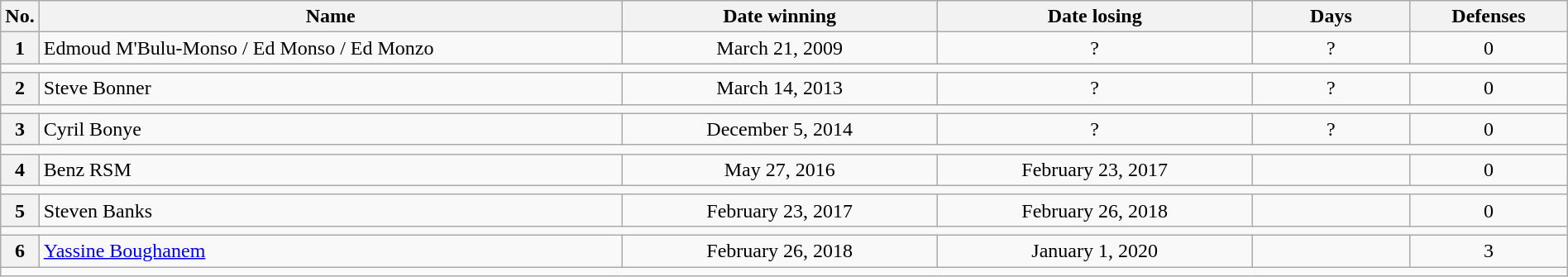<table class="wikitable" width=100%>
<tr>
<th style="width:1%;">No.</th>
<th style="width:37%;">Name</th>
<th style="width:20%;">Date winning</th>
<th style="width:20%;">Date losing</th>
<th data-sort-type="number" style="width:10%;">Days</th>
<th data-sort-type="number" style="width:10%;">Defenses</th>
</tr>
<tr align=center>
<th>1</th>
<td align=left> Edmoud M'Bulu-Monso / Ed Monso / Ed Monzo</td>
<td>March 21, 2009</td>
<td>?</td>
<td>?</td>
<td>0</td>
</tr>
<tr>
<td colspan="6"></td>
</tr>
<tr align=center>
<th>2</th>
<td align=left> Steve Bonner</td>
<td>March 14, 2013</td>
<td>?</td>
<td>?</td>
<td>0</td>
</tr>
<tr>
<td colspan="6"></td>
</tr>
<tr align=center>
<th>3</th>
<td align=left> Cyril Bonye</td>
<td>December 5, 2014</td>
<td>?</td>
<td>?</td>
<td>0</td>
</tr>
<tr>
<td colspan="6"></td>
</tr>
<tr align=center>
<th>4</th>
<td align=left> Benz RSM</td>
<td>May 27, 2016</td>
<td>February 23, 2017</td>
<td></td>
<td>0</td>
</tr>
<tr>
<td colspan="6"></td>
</tr>
<tr align=center>
<th>5</th>
<td align=left> Steven Banks</td>
<td>February 23, 2017</td>
<td>February 26, 2018</td>
<td></td>
<td>0</td>
</tr>
<tr>
<td colspan="6"></td>
</tr>
<tr align=center>
<th>6</th>
<td align=left> <a href='#'>Yassine Boughanem</a></td>
<td>February 26, 2018</td>
<td>January 1, 2020</td>
<td></td>
<td>3</td>
</tr>
<tr>
<td colspan="6"></td>
</tr>
</table>
